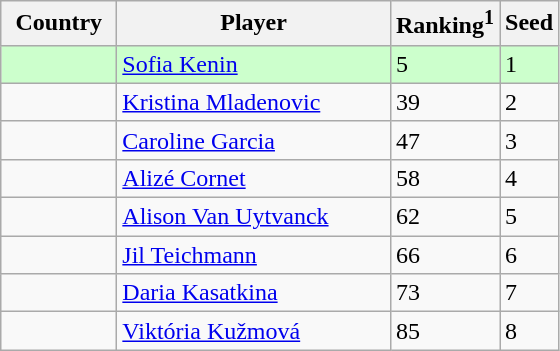<table class="sortable wikitable">
<tr>
<th width="70">Country</th>
<th width="175">Player</th>
<th>Ranking<sup>1</sup></th>
<th>Seed</th>
</tr>
<tr style="background:#cfc;">
<td></td>
<td><a href='#'>Sofia Kenin</a></td>
<td>5</td>
<td>1</td>
</tr>
<tr>
<td></td>
<td><a href='#'>Kristina Mladenovic</a></td>
<td>39</td>
<td>2</td>
</tr>
<tr>
<td></td>
<td><a href='#'>Caroline Garcia</a></td>
<td>47</td>
<td>3</td>
</tr>
<tr>
<td></td>
<td><a href='#'>Alizé Cornet</a></td>
<td>58</td>
<td>4</td>
</tr>
<tr>
<td></td>
<td><a href='#'>Alison Van Uytvanck</a></td>
<td>62</td>
<td>5</td>
</tr>
<tr>
<td></td>
<td><a href='#'>Jil Teichmann</a></td>
<td>66</td>
<td>6</td>
</tr>
<tr>
<td></td>
<td><a href='#'>Daria Kasatkina</a></td>
<td>73</td>
<td>7</td>
</tr>
<tr>
<td></td>
<td><a href='#'>Viktória Kužmová</a></td>
<td>85</td>
<td>8</td>
</tr>
</table>
